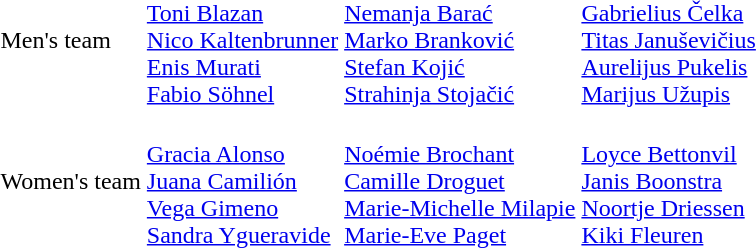<table>
<tr>
<td>Men's team<br><em></td>
<td><br><a href='#'>Toni Blazan</a><br><a href='#'>Nico Kaltenbrunner</a><br><a href='#'>Enis Murati</a><br><a href='#'>Fabio Söhnel</a></td>
<td><br><a href='#'>Nemanja Barać</a><br><a href='#'>Marko Branković</a><br><a href='#'>Stefan Kojić</a><br><a href='#'>Strahinja Stojačić</a></td>
<td><br><a href='#'>Gabrielius Čelka</a><br><a href='#'>Titas Januševičius</a><br><a href='#'>Aurelijus Pukelis</a><br><a href='#'>Marijus Užupis</a></td>
</tr>
<tr>
<td>Women's team<br></em></td>
<td><br><a href='#'>Gracia Alonso</a><br><a href='#'>Juana Camilión</a><br><a href='#'>Vega Gimeno</a><br><a href='#'>Sandra Ygueravide</a></td>
<td><br><a href='#'>Noémie Brochant</a><br><a href='#'>Camille Droguet</a><br><a href='#'>Marie-Michelle Milapie</a><br><a href='#'>Marie-Eve Paget</a></td>
<td><br><a href='#'>Loyce Bettonvil</a><br><a href='#'>Janis Boonstra</a><br><a href='#'>Noortje Driessen</a><br><a href='#'>Kiki Fleuren</a></td>
</tr>
</table>
